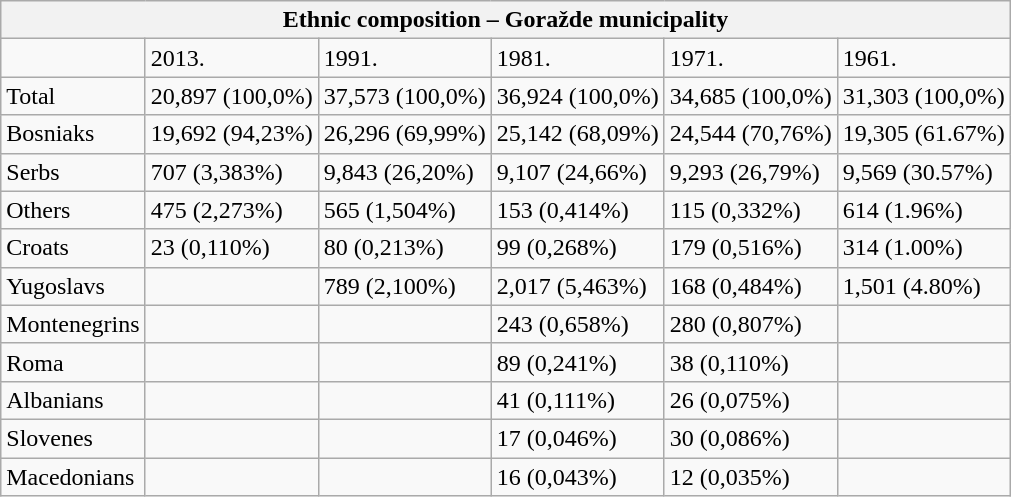<table class="wikitable">
<tr>
<th colspan="9">Ethnic composition – Goražde municipality</th>
</tr>
<tr>
<td></td>
<td>2013.</td>
<td>1991.</td>
<td>1981.</td>
<td>1971.</td>
<td>1961.</td>
</tr>
<tr>
<td>Total</td>
<td>20,897 (100,0%)</td>
<td>37,573 (100,0%)</td>
<td>36,924 (100,0%)</td>
<td>34,685 (100,0%)</td>
<td>31,303 (100,0%)</td>
</tr>
<tr>
<td>Bosniaks</td>
<td>19,692 (94,23%)</td>
<td>26,296 (69,99%)</td>
<td>25,142 (68,09%)</td>
<td>24,544 (70,76%)</td>
<td>19,305 (61.67%)</td>
</tr>
<tr>
<td>Serbs</td>
<td>707 (3,383%)</td>
<td>9,843 (26,20%)</td>
<td>9,107 (24,66%)</td>
<td>9,293 (26,79%)</td>
<td>9,569 (30.57%)</td>
</tr>
<tr>
<td>Others</td>
<td>475 (2,273%)</td>
<td>565 (1,504%)</td>
<td>153 (0,414%)</td>
<td>115 (0,332%)</td>
<td>614 (1.96%)</td>
</tr>
<tr>
<td>Croats</td>
<td>23 (0,110%)</td>
<td>80 (0,213%)</td>
<td>99 (0,268%)</td>
<td>179 (0,516%)</td>
<td>314 (1.00%)</td>
</tr>
<tr>
<td>Yugoslavs</td>
<td></td>
<td>789 (2,100%)</td>
<td>2,017 (5,463%)</td>
<td>168 (0,484%)</td>
<td>1,501 (4.80%)</td>
</tr>
<tr>
<td>Montenegrins</td>
<td></td>
<td></td>
<td>243 (0,658%)</td>
<td>280 (0,807%)</td>
<td></td>
</tr>
<tr>
<td>Roma</td>
<td></td>
<td></td>
<td>89 (0,241%)</td>
<td>38 (0,110%)</td>
<td></td>
</tr>
<tr>
<td>Albanians</td>
<td></td>
<td></td>
<td>41 (0,111%)</td>
<td>26 (0,075%)</td>
<td></td>
</tr>
<tr>
<td>Slovenes</td>
<td></td>
<td></td>
<td>17 (0,046%)</td>
<td>30 (0,086%)</td>
<td></td>
</tr>
<tr>
<td>Macedonians</td>
<td></td>
<td></td>
<td>16 (0,043%)</td>
<td>12 (0,035%)</td>
<td></td>
</tr>
</table>
